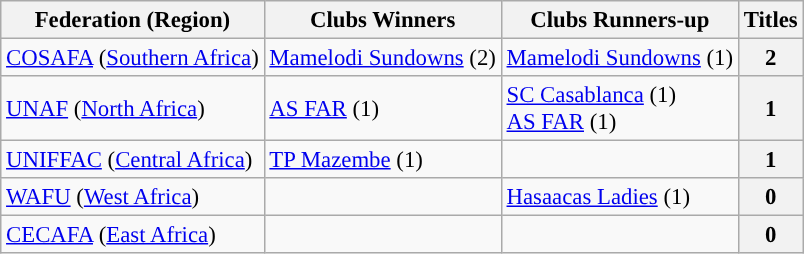<table class="wikitable" style="font-size: 95%;">
<tr>
<th>Federation (Region)</th>
<th>Clubs Winners</th>
<th>Clubs Runners-up</th>
<th>Titles</th>
</tr>
<tr>
<td><a href='#'>COSAFA</a> (<a href='#'>Southern Africa</a>)</td>
<td><a href='#'>Mamelodi Sundowns</a> (2)</td>
<td><a href='#'>Mamelodi Sundowns</a> (1)</td>
<th align=center>2</th>
</tr>
<tr>
<td><a href='#'>UNAF</a> (<a href='#'>North Africa</a>)</td>
<td><a href='#'>AS FAR</a> (1)</td>
<td><a href='#'>SC Casablanca</a> (1) <br><a href='#'>AS FAR</a> (1)</td>
<th align=center>1</th>
</tr>
<tr>
<td><a href='#'>UNIFFAC</a> (<a href='#'>Central Africa</a>)</td>
<td><a href='#'>TP Mazembe</a> (1)</td>
<td></td>
<th align=center>1</th>
</tr>
<tr>
<td><a href='#'>WAFU</a> (<a href='#'>West Africa</a>)</td>
<td></td>
<td><a href='#'>Hasaacas Ladies</a> (1)</td>
<th align=center>0</th>
</tr>
<tr>
<td><a href='#'>CECAFA</a> (<a href='#'>East Africa</a>)</td>
<td></td>
<td></td>
<th align=center>0</th>
</tr>
</table>
